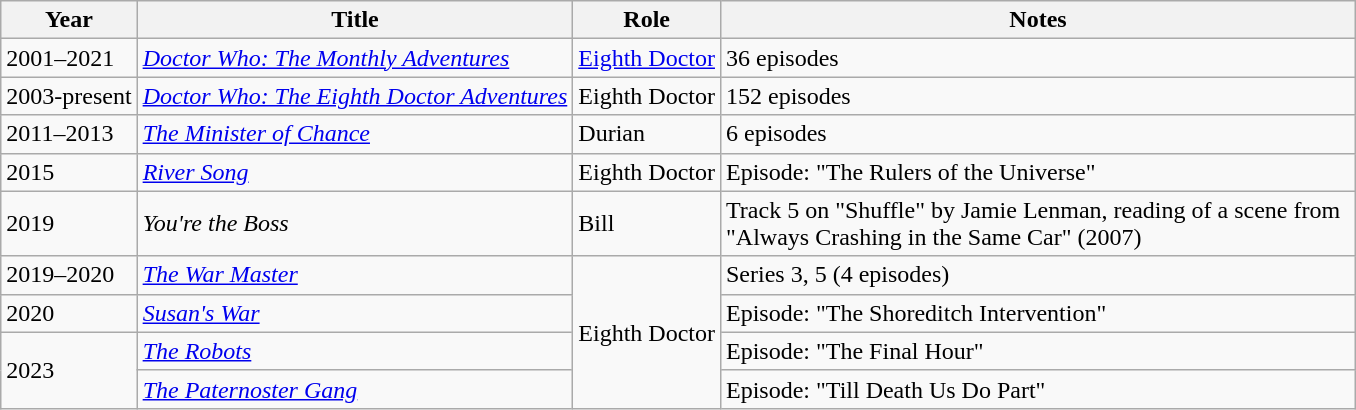<table class="wikitable sortable">
<tr>
<th>Year</th>
<th>Title</th>
<th>Role</th>
<th class="unsortable" style="width:26em">Notes</th>
</tr>
<tr>
<td>2001–2021</td>
<td><em><a href='#'>Doctor Who: The Monthly Adventures</a></em></td>
<td><a href='#'>Eighth Doctor</a></td>
<td>36 episodes</td>
</tr>
<tr>
<td>2003-present</td>
<td><em><a href='#'>Doctor Who: The Eighth Doctor Adventures</a></em></td>
<td>Eighth Doctor</td>
<td>152 episodes</td>
</tr>
<tr>
<td>2011–2013</td>
<td><em><a href='#'>The Minister of Chance</a></em></td>
<td>Durian</td>
<td>6 episodes</td>
</tr>
<tr>
<td>2015</td>
<td><em><a href='#'>River Song</a></em></td>
<td>Eighth Doctor</td>
<td>Episode: "The Rulers of the Universe"</td>
</tr>
<tr>
<td>2019</td>
<td><em>You're the Boss</em></td>
<td>Bill</td>
<td>Track 5 on "Shuffle" by Jamie Lenman, reading of a scene from "Always Crashing in the Same Car" (2007)</td>
</tr>
<tr>
<td>2019–2020</td>
<td><em><a href='#'>The War Master</a></em></td>
<td rowspan="4">Eighth Doctor</td>
<td>Series 3, 5 (4 episodes)</td>
</tr>
<tr>
<td>2020</td>
<td><em><a href='#'>Susan's War</a></em></td>
<td>Episode: "The Shoreditch Intervention"</td>
</tr>
<tr>
<td rowspan="2">2023</td>
<td><em><a href='#'>The Robots</a></em></td>
<td>Episode: "The Final Hour"</td>
</tr>
<tr>
<td><em><a href='#'>The Paternoster Gang</a></em></td>
<td>Episode: 	"Till Death Us Do Part"</td>
</tr>
</table>
